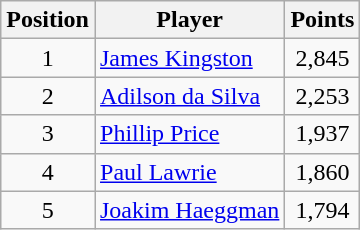<table class=wikitable>
<tr>
<th>Position</th>
<th>Player</th>
<th>Points</th>
</tr>
<tr>
<td align=center>1</td>
<td> <a href='#'>James Kingston</a></td>
<td align=center>2,845</td>
</tr>
<tr>
<td align=center>2</td>
<td> <a href='#'>Adilson da Silva</a></td>
<td align=center>2,253</td>
</tr>
<tr>
<td align=center>3</td>
<td> <a href='#'>Phillip Price</a></td>
<td align=center>1,937</td>
</tr>
<tr>
<td align=center>4</td>
<td> <a href='#'>Paul Lawrie</a></td>
<td align=center>1,860</td>
</tr>
<tr>
<td align=center>5</td>
<td> <a href='#'>Joakim Haeggman</a></td>
<td align=center>1,794</td>
</tr>
</table>
